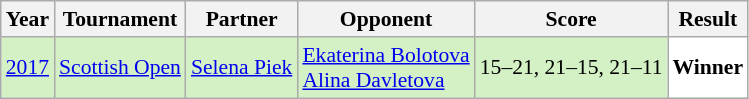<table class="sortable wikitable" style="font-size: 90%;">
<tr>
<th>Year</th>
<th>Tournament</th>
<th>Partner</th>
<th>Opponent</th>
<th>Score</th>
<th>Result</th>
</tr>
<tr style="background:#D4F1C5">
<td align="center"><a href='#'>2017</a></td>
<td align="left"><a href='#'>Scottish Open</a></td>
<td align="left"> <a href='#'>Selena Piek</a></td>
<td align="left"> <a href='#'>Ekaterina Bolotova</a><br> <a href='#'>Alina Davletova</a></td>
<td align="left">15–21, 21–15, 21–11</td>
<td style="text-align:left; background:white"> <strong>Winner</strong></td>
</tr>
</table>
